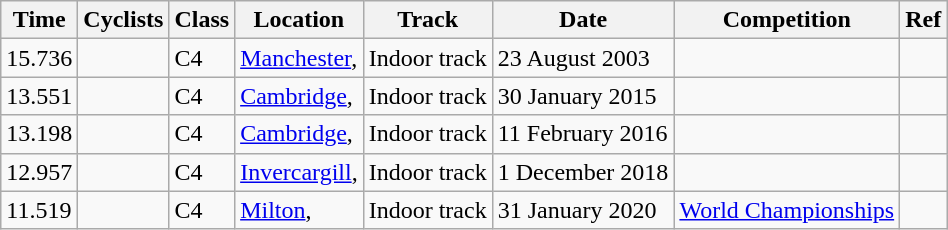<table class="wikitable">
<tr align="left">
<th>Time</th>
<th>Cyclists</th>
<th>Class</th>
<th>Location</th>
<th>Track</th>
<th>Date</th>
<th>Competition</th>
<th>Ref</th>
</tr>
<tr>
<td>15.736</td>
<td></td>
<td>C4</td>
<td><a href='#'>Manchester</a>, </td>
<td>Indoor track</td>
<td>23 August 2003</td>
<td></td>
<td></td>
</tr>
<tr>
<td>13.551</td>
<td></td>
<td>C4</td>
<td><a href='#'>Cambridge</a>, </td>
<td>Indoor track</td>
<td>30 January 2015</td>
<td></td>
<td></td>
</tr>
<tr>
<td>13.198</td>
<td></td>
<td>C4</td>
<td><a href='#'>Cambridge</a>, </td>
<td>Indoor track</td>
<td>11 February 2016</td>
<td></td>
<td></td>
</tr>
<tr>
<td>12.957</td>
<td></td>
<td>C4</td>
<td><a href='#'>Invercargill</a>, </td>
<td>Indoor track</td>
<td>1 December 2018</td>
<td></td>
<td></td>
</tr>
<tr>
<td>11.519</td>
<td></td>
<td>C4</td>
<td><a href='#'>Milton</a>, </td>
<td>Indoor track</td>
<td>31 January 2020</td>
<td><a href='#'>World Championships</a></td>
<td></td>
</tr>
</table>
